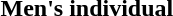<table>
<tr>
<th scope="row">Men's individual<br></th>
<td></td>
<td></td>
<td></td>
</tr>
</table>
